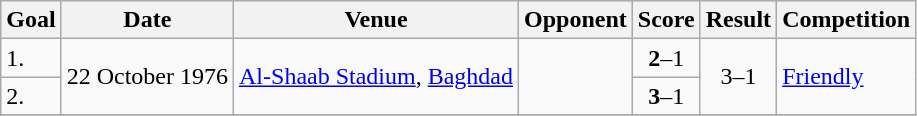<table class="wikitable" style="font-size:100%;">
<tr>
<th>Goal</th>
<th>Date</th>
<th>Venue</th>
<th>Opponent</th>
<th>Score</th>
<th>Result</th>
<th>Competition</th>
</tr>
<tr>
<td>1.</td>
<td rowspan="2">22 October 1976</td>
<td rowspan="2"><a href='#'>Al-Shaab Stadium</a>, <a href='#'>Baghdad</a></td>
<td rowspan="2"></td>
<td align=center><strong>2</strong>–1</td>
<td rowspan="2" align=center>3–1</td>
<td rowspan="2"><a href='#'>Friendly</a></td>
</tr>
<tr>
<td>2.</td>
<td align=center><strong>3</strong>–1</td>
</tr>
<tr>
</tr>
</table>
